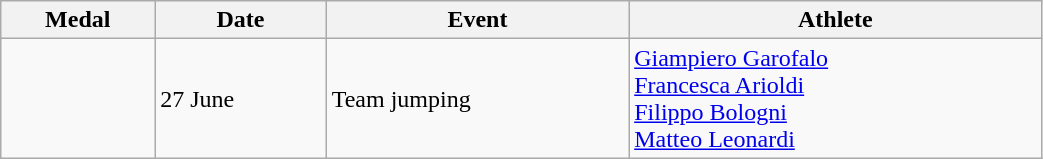<table class="wikitable sortable" width=55% style="font-size:100%; text-align:left;">
<tr>
<th>Medal</th>
<th>Date</th>
<th>Event</th>
<th>Athlete</th>
</tr>
<tr>
<td></td>
<td>27 June</td>
<td>Team jumping</td>
<td><a href='#'>Giampiero Garofalo</a> <br><a href='#'>Francesca Arioldi</a><br><a href='#'>Filippo Bologni</a><br><a href='#'>Matteo Leonardi</a></td>
</tr>
</table>
